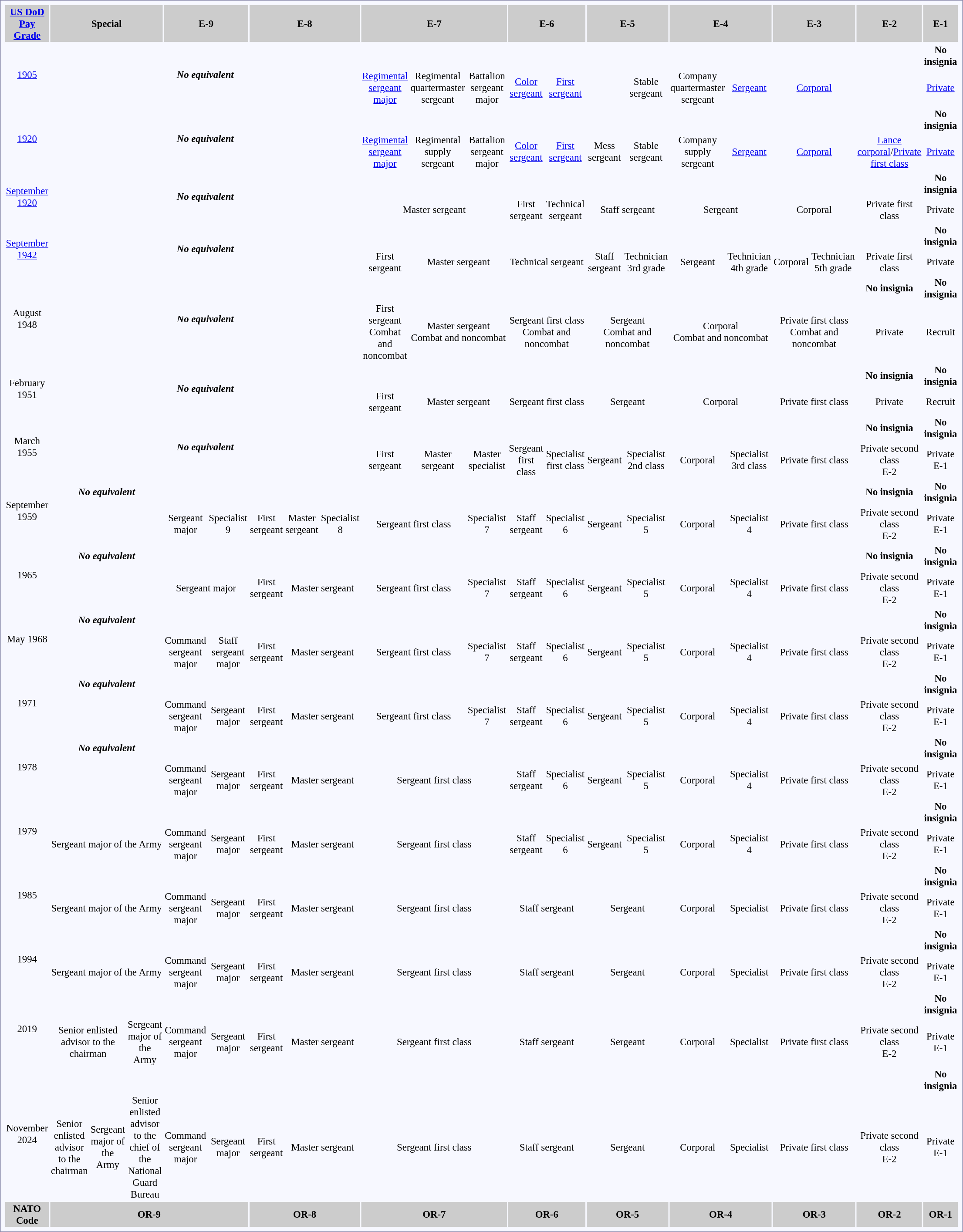<table style="border:1px solid #8888aa; background-color:#f7f8ff; padding:5px; font-size:95%; margin: 0px 12px 12px 0px;">
<tr style="background:#ccc;">
<th><a href='#'>US DoD Pay Grade</a></th>
<th colspan=3>Special</th>
<th colspan=2>E-9</th>
<th colspan=3>E-8</th>
<th colspan=3>E-7</th>
<th colspan=2>E-6</th>
<th colspan=2>E-5</th>
<th colspan=2>E-4</th>
<th colspan=2>E-3</th>
<th>E-2</th>
<th>E-1<br></noinclude></th>
</tr>
<tr style="text-align:center;">
<td rowspan=2><a href='#'>1905</a></td>
<td colspan=8 rowspan=2><strong><em>No equivalent</em></strong></td>
<td colspan=1></td>
<td colspan=1></td>
<td colspan=1></td>
<td colspan=1></td>
<td colspan=1></td>
<td></td>
<td colspan=1></td>
<td colspan=1></td>
<td colspan=1></td>
<td colspan=2></td>
<td colspan=1 rowspan=2></td>
<td><strong>No insignia</strong></td>
</tr>
<tr style="text-align:center;">
<td colspan=1><a href='#'>Regimental sergeant major</a></td>
<td colspan=1>Regimental quartermaster sergeant</td>
<td colspan=1>Battalion sergeant major</td>
<td colspan=1><a href='#'>Color sergeant</a></td>
<td colspan=1><a href='#'>First sergeant</a></td>
<td colspan=1></td>
<td colspan=1>Stable sergeant</td>
<td colspan=1>Company quartermaster sergeant</td>
<td colspan=1><a href='#'>Sergeant</a></td>
<td colspan=2><a href='#'>Corporal</a></td>
<td><a href='#'>Private</a></td>
</tr>
<tr style="text-align:center;">
<td rowspan=2><a href='#'>1920</a></td>
<td colspan=8 rowspan=2><strong><em>No equivalent</em></strong></td>
<td colspan=1></td>
<td colspan=1></td>
<td colspan=1></td>
<td colspan=1></td>
<td colspan=1></td>
<td colspan=1></td>
<td colspan=1></td>
<td colspan=1></td>
<td colspan=1></td>
<td colspan=2></td>
<td></td>
<td><strong>No insignia</strong></td>
</tr>
<tr style="text-align:center;">
<td colspan=1><a href='#'>Regimental sergeant major</a></td>
<td colspan=1>Regimental supply sergeant</td>
<td colspan=1>Battalion sergeant major</td>
<td colspan=1><a href='#'>Color sergeant</a></td>
<td colspan=1><a href='#'>First sergeant</a></td>
<td colspan=1>Mess sergeant</td>
<td colspan=1>Stable sergeant</td>
<td colspan=1>Company supply sergeant</td>
<td colspan=1><a href='#'>Sergeant</a></td>
<td colspan=2><a href='#'>Corporal</a></td>
<td><a href='#'>Lance corporal</a>/<a href='#'>Private first class</a></td>
<td><a href='#'>Private</a></td>
</tr>
<tr style="text-align:center;">
<td rowspan=2><a href='#'>September 1920</a></td>
<td colspan=8 rowspan=2><strong><em>No equivalent</em></strong></td>
<td colspan=3></td>
<td></td>
<td></td>
<td colspan=2></td>
<td colspan=2></td>
<td colspan=2></td>
<td></td>
<td><strong>No insignia</strong></td>
</tr>
<tr style="text-align:center;">
<td colspan=3>Master sergeant</td>
<td>First sergeant</td>
<td>Technical sergeant</td>
<td colspan=2>Staff sergeant</td>
<td colspan=2>Sergeant</td>
<td colspan=2>Corporal</td>
<td>Private first class</td>
<td>Private</td>
</tr>
<tr style="text-align:center;">
<td rowspan=2><a href='#'>September 1942</a></td>
<td colspan=8 rowspan=2><strong><em>No equivalent</em></strong></td>
<td colspan=1></td>
<td colspan=2></td>
<td colspan=2></td>
<td colspan=1></td>
<td colspan=1></td>
<td colspan=1></td>
<td colspan=1></td>
<td colspan=1></td>
<td colspan=1></td>
<td></td>
<td><strong>No insignia</strong></td>
</tr>
<tr style="text-align:center;">
<td colspan=1>First sergeant</td>
<td colspan=2>Master sergeant</td>
<td colspan=2>Technical sergeant</td>
<td colspan=1>Staff sergeant</td>
<td colspan=1>Technician 3rd grade</td>
<td colspan=1>Sergeant</td>
<td colspan=1>Technician 4th grade</td>
<td colspan=1>Corporal</td>
<td colspan=1>Technician 5th grade</td>
<td>Private first class</td>
<td>Private</td>
</tr>
<tr style="text-align:center;">
<td rowspan=2>August 1948</td>
<td colspan=8 rowspan=2><strong><em>No equivalent</em></strong></td>
<td colspan=1> </td>
<td colspan=2> </td>
<td colspan=2> </td>
<td colspan=2> </td>
<td colspan=2> </td>
<td colspan=2> </td>
<td><strong>No insignia</strong></td>
<td><strong>No insignia</strong></td>
</tr>
<tr style="text-align:center;">
<td colspan=1>First sergeant <br> Combat and noncombat</td>
<td colspan=2>Master sergeant <br> Combat and noncombat</td>
<td colspan=2>Sergeant first class <br> Combat and noncombat</td>
<td colspan=2>Sergeant <br> Combat and noncombat</td>
<td colspan=2>Corporal <br> Combat and noncombat</td>
<td colspan=2>Private first class <br> Combat and noncombat</td>
<td>Private</td>
<td>Recruit</td>
</tr>
<tr style="text-align:center;">
<td rowspan=2>February 1951</td>
<td colspan=8 rowspan=2><strong><em>No equivalent</em></strong></td>
<td colspan=1></td>
<td colspan=2></td>
<td colspan=2></td>
<td colspan=2></td>
<td colspan=2></td>
<td colspan=2></td>
<td><strong>No insignia</strong></td>
<td><strong>No insignia</strong></td>
</tr>
<tr style="text-align:center;">
<td colspan=1>First sergeant</td>
<td colspan=2>Master sergeant</td>
<td colspan=2>Sergeant first class</td>
<td colspan=2>Sergeant</td>
<td colspan=2>Corporal</td>
<td colspan=2>Private first class</td>
<td>Private</td>
<td>Recruit</td>
</tr>
<tr style="text-align:center;">
<td rowspan=2>March 1955</td>
<td colspan=8 rowspan=2><strong><em>No equivalent</em></strong></td>
<td colspan=1></td>
<td colspan=1></td>
<td colspan=1></td>
<td colspan=1></td>
<td colspan=1></td>
<td colspan=1></td>
<td colspan=1></td>
<td colspan=1></td>
<td colspan=1></td>
<td colspan=2></td>
<td><strong>No insignia</strong></td>
<td><strong>No insignia</strong></td>
</tr>
<tr style="text-align:center;">
<td colspan=1>First sergeant</td>
<td colspan=1>Master sergeant</td>
<td colspan=1>Master specialist</td>
<td colspan=1>Sergeant first class</td>
<td colspan=1>Specialist first class</td>
<td colspan=1>Sergeant</td>
<td colspan=1>Specialist 2nd class</td>
<td colspan=1>Corporal</td>
<td colspan=1>Specialist 3rd class</td>
<td colspan=2>Private first class</td>
<td>Private second class<br>E-2</td>
<td>Private<br>E-1</td>
</tr>
<tr style="text-align:center;">
<td rowspan=2>September 1959</td>
<td colspan=3 rowspan=1><strong><em>No equivalent</em></strong></td>
<td colspan=1></td>
<td colspan=1></td>
<td colspan=1></td>
<td colspan=1></td>
<td colspan=1></td>
<td colspan=2></td>
<td colspan=1></td>
<td colspan=1></td>
<td colspan=1></td>
<td colspan=1></td>
<td colspan=1></td>
<td colspan=1></td>
<td colspan=1></td>
<td colspan=2></td>
<td><strong>No insignia</strong></td>
<td><strong>No insignia</strong></td>
</tr>
<tr style="text-align:center;">
<td colspan=3 rowspan=1></td>
<td colspan=1>Sergeant major</td>
<td colspan=1>Specialist 9</td>
<td colspan=1>First sergeant</td>
<td colspan=1>Master sergeant</td>
<td colspan=1>Specialist 8</td>
<td colspan=2>Sergeant first class</td>
<td colspan=1>Specialist 7</td>
<td colspan=1>Staff sergeant</td>
<td colspan=1>Specialist 6</td>
<td colspan=1>Sergeant</td>
<td colspan=1>Specialist 5</td>
<td colspan=1>Corporal</td>
<td colspan=1>Specialist 4</td>
<td colspan=2>Private first class</td>
<td>Private second class<br>E-2</td>
<td>Private<br>E-1</td>
</tr>
<tr style="text-align:center;">
<td rowspan=2>1965</td>
<td colspan=3 rowspan=1><strong><em>No equivalent</em></strong></td>
<td colspan=2></td>
<td colspan=1></td>
<td colspan=2></td>
<td colspan=2></td>
<td colspan=1></td>
<td colspan=1></td>
<td colspan=1></td>
<td colspan=1></td>
<td colspan=1></td>
<td colspan=1></td>
<td colspan=1></td>
<td colspan=2></td>
<td><strong>No insignia</strong></td>
<td><strong>No insignia</strong></td>
</tr>
<tr style="text-align:center;">
<td colspan=3 rowspan=1></td>
<td colspan=2>Sergeant major</td>
<td colspan=1>First sergeant</td>
<td colspan=2>Master sergeant</td>
<td colspan=2>Sergeant first class</td>
<td colspan=1>Specialist 7</td>
<td colspan=1>Staff sergeant</td>
<td colspan=1>Specialist 6</td>
<td colspan=1>Sergeant</td>
<td colspan=1>Specialist 5</td>
<td colspan=1>Corporal</td>
<td colspan=1>Specialist 4</td>
<td colspan=2>Private first class</td>
<td>Private second class<br>E-2</td>
<td>Private<br>E-1</td>
</tr>
<tr style="text-align:center;">
<td rowspan=2>May 1968</td>
<td colspan=3 rowspan=1><strong><em>No equivalent</em></strong></td>
<td colspan=1></td>
<td colspan=1></td>
<td colspan=1></td>
<td colspan=2></td>
<td colspan=2></td>
<td colspan=1></td>
<td colspan=1></td>
<td colspan=1></td>
<td colspan=1></td>
<td colspan=1></td>
<td colspan=1></td>
<td colspan=1></td>
<td colspan=2></td>
<td></td>
<td><strong>No insignia</strong></td>
</tr>
<tr style="text-align:center;">
<td colspan=3 rowspan=1></td>
<td colspan=1>Command sergeant major</td>
<td colspan=1>Staff sergeant major</td>
<td colspan=1>First sergeant</td>
<td colspan=2>Master sergeant</td>
<td colspan=2>Sergeant first class</td>
<td colspan=1>Specialist 7</td>
<td colspan=1>Staff sergeant</td>
<td colspan=1>Specialist 6</td>
<td colspan=1>Sergeant</td>
<td colspan=1>Specialist 5</td>
<td colspan=1>Corporal</td>
<td colspan=1>Specialist 4</td>
<td colspan=2>Private first class</td>
<td>Private second class<br>E-2</td>
<td>Private<br>E-1</td>
</tr>
<tr style="text-align:center;">
<td rowspan=2>1971</td>
<td colspan=3 rowspan=1><strong><em>No equivalent</em></strong></td>
<td colspan=1></td>
<td colspan=1></td>
<td colspan=1></td>
<td colspan=2></td>
<td colspan=2></td>
<td colspan=1></td>
<td colspan=1></td>
<td colspan=1></td>
<td colspan=1></td>
<td colspan=1></td>
<td colspan=1></td>
<td colspan=1></td>
<td colspan=2></td>
<td></td>
<td><strong>No insignia</strong></td>
</tr>
<tr style="text-align:center;">
<td colspan=3 rowspan=1></td>
<td colspan=1>Command sergeant major</td>
<td colspan=1>Sergeant major</td>
<td colspan=1>First sergeant</td>
<td colspan=2>Master sergeant</td>
<td colspan=2>Sergeant first class</td>
<td colspan=1>Specialist 7</td>
<td colspan=1>Staff sergeant</td>
<td colspan=1>Specialist 6</td>
<td colspan=1>Sergeant</td>
<td colspan=1>Specialist 5</td>
<td colspan=1>Corporal</td>
<td colspan=1>Specialist 4</td>
<td colspan=2>Private first class</td>
<td>Private second class<br>E-2</td>
<td>Private<br>E-1</td>
</tr>
<tr style="text-align:center;">
<td rowspan=2>1978</td>
<td colspan=3 rowspan=1><strong><em>No equivalent</em></strong></td>
<td colspan=1></td>
<td colspan=1></td>
<td colspan=1></td>
<td colspan=2></td>
<td colspan=3></td>
<td colspan=1></td>
<td colspan=1></td>
<td colspan=1></td>
<td colspan=1></td>
<td colspan=1></td>
<td colspan=1></td>
<td colspan=2></td>
<td></td>
<td><strong>No insignia</strong></td>
</tr>
<tr style="text-align:center;">
<td colspan=3 rowspan=1></td>
<td colspan=1>Command sergeant major</td>
<td colspan=1>Sergeant major</td>
<td colspan=1>First sergeant</td>
<td colspan=2>Master sergeant</td>
<td colspan=3>Sergeant first class</td>
<td colspan=1>Staff sergeant</td>
<td colspan=1>Specialist 6</td>
<td colspan=1>Sergeant</td>
<td colspan=1>Specialist 5</td>
<td colspan=1>Corporal</td>
<td colspan=1>Specialist 4</td>
<td colspan=2>Private first class</td>
<td>Private second class<br>E-2</td>
<td>Private<br>E-1</td>
</tr>
<tr style="text-align:center;">
<td rowspan=2>1979</td>
<td colspan=3></td>
<td colspan=1></td>
<td colspan=1></td>
<td colspan=1></td>
<td colspan=2></td>
<td colspan=3></td>
<td colspan=1></td>
<td colspan=1></td>
<td colspan=1></td>
<td colspan=1></td>
<td colspan=1></td>
<td colspan=1></td>
<td colspan=2></td>
<td></td>
<td><strong>No insignia</strong></td>
</tr>
<tr style="text-align:center;">
<td colspan=3>Sergeant major of the Army</td>
<td colspan=1>Command sergeant major</td>
<td colspan=1>Sergeant major</td>
<td colspan=1>First sergeant</td>
<td colspan=2>Master sergeant</td>
<td colspan=3>Sergeant first class</td>
<td colspan=1>Staff sergeant</td>
<td colspan=1>Specialist 6</td>
<td colspan=1>Sergeant</td>
<td colspan=1>Specialist 5</td>
<td colspan=1>Corporal</td>
<td colspan=1>Specialist 4</td>
<td colspan=2>Private first class</td>
<td>Private second class<br>E-2</td>
<td>Private<br>E-1</td>
</tr>
<tr style="text-align:center;">
<td rowspan=2>1985</td>
<td colspan=3></td>
<td></td>
<td></td>
<td></td>
<td colspan=2></td>
<td colspan=3></td>
<td colspan=2></td>
<td colspan=2></td>
<td></td>
<td></td>
<td colspan=2></td>
<td></td>
<td><strong>No insignia</strong></td>
</tr>
<tr style="text-align:center;">
<td colspan=3>Sergeant major of the Army</td>
<td>Command sergeant major</td>
<td>Sergeant major</td>
<td>First sergeant</td>
<td colspan=2>Master sergeant</td>
<td colspan=3>Sergeant first class</td>
<td colspan=2>Staff sergeant</td>
<td colspan=2>Sergeant</td>
<td>Corporal</td>
<td>Specialist</td>
<td colspan=2>Private first class</td>
<td>Private second class<br>E-2</td>
<td>Private<br>E-1</td>
</tr>
<tr style="text-align:center;">
<td rowspan=2>1994</td>
<td colspan=3></td>
<td></td>
<td></td>
<td></td>
<td colspan=2></td>
<td colspan=3></td>
<td colspan=2></td>
<td colspan=2></td>
<td></td>
<td></td>
<td colspan=2></td>
<td></td>
<td><strong>No insignia</strong></td>
</tr>
<tr style="text-align:center;">
<td colspan=3>Sergeant major of the Army</td>
<td>Command sergeant major</td>
<td>Sergeant major</td>
<td>First sergeant</td>
<td colspan=2>Master sergeant</td>
<td colspan=3>Sergeant first class</td>
<td colspan=2>Staff sergeant</td>
<td colspan=2>Sergeant</td>
<td>Corporal</td>
<td>Specialist</td>
<td colspan=2>Private first class</td>
<td>Private second class<br>E-2</td>
<td>Private<br>E-1</td>
</tr>
<tr style="text-align:center;">
<td rowspan=2>2019</td>
<td colspan=2></td>
<td></td>
<td></td>
<td></td>
<td></td>
<td colspan=2></td>
<td colspan=3></td>
<td colspan=2></td>
<td colspan=2></td>
<td></td>
<td></td>
<td colspan=2></td>
<td></td>
<td><strong>No insignia</strong></td>
</tr>
<tr style="text-align:center;">
<td colspan=2>Senior enlisted advisor to the chairman</td>
<td>Sergeant major of the Army</td>
<td>Command sergeant major</td>
<td>Sergeant major</td>
<td>First sergeant</td>
<td colspan=2>Master sergeant</td>
<td colspan=3>Sergeant first class</td>
<td colspan=2>Staff sergeant</td>
<td colspan=2>Sergeant</td>
<td>Corporal</td>
<td>Specialist</td>
<td colspan=2>Private first class</td>
<td>Private second class<br>E-2</td>
<td>Private<br>E-1</td>
</tr>
<tr style="text-align:center;">
<td rowspan=2>November 2024</td>
<td></td>
<td></td>
<td></td>
<td></td>
<td></td>
<td></td>
<td colspan=2></td>
<td colspan=3></td>
<td colspan=2></td>
<td colspan=2></td>
<td></td>
<td></td>
<td colspan=2></td>
<td></td>
<td><strong>No insignia</strong></td>
</tr>
<tr style="text-align:center;">
<td>Senior enlisted advisor to the chairman</td>
<td>Sergeant major of the Army</td>
<td>Senior enlisted advisor to the chief of the National Guard Bureau</td>
<td>Command sergeant major</td>
<td>Sergeant major</td>
<td>First sergeant</td>
<td colspan=2>Master sergeant</td>
<td colspan=3>Sergeant first class</td>
<td colspan=2>Staff sergeant</td>
<td colspan=2>Sergeant</td>
<td>Corporal</td>
<td>Specialist</td>
<td colspan=2>Private first class</td>
<td>Private second class<br>E-2</td>
<td>Private<br>E-1</td>
</tr>
<tr style="background:#ccc;">
<th>NATO Code</th>
<th colspan=5>OR-9</th>
<th colspan=3>OR-8</th>
<th colspan=3>OR-7</th>
<th colspan=2>OR-6</th>
<th colspan=2>OR-5</th>
<th colspan=2>OR-4</th>
<th colspan=2>OR-3</th>
<th>OR-2</th>
<th>OR-1</th>
</tr>
</table>
